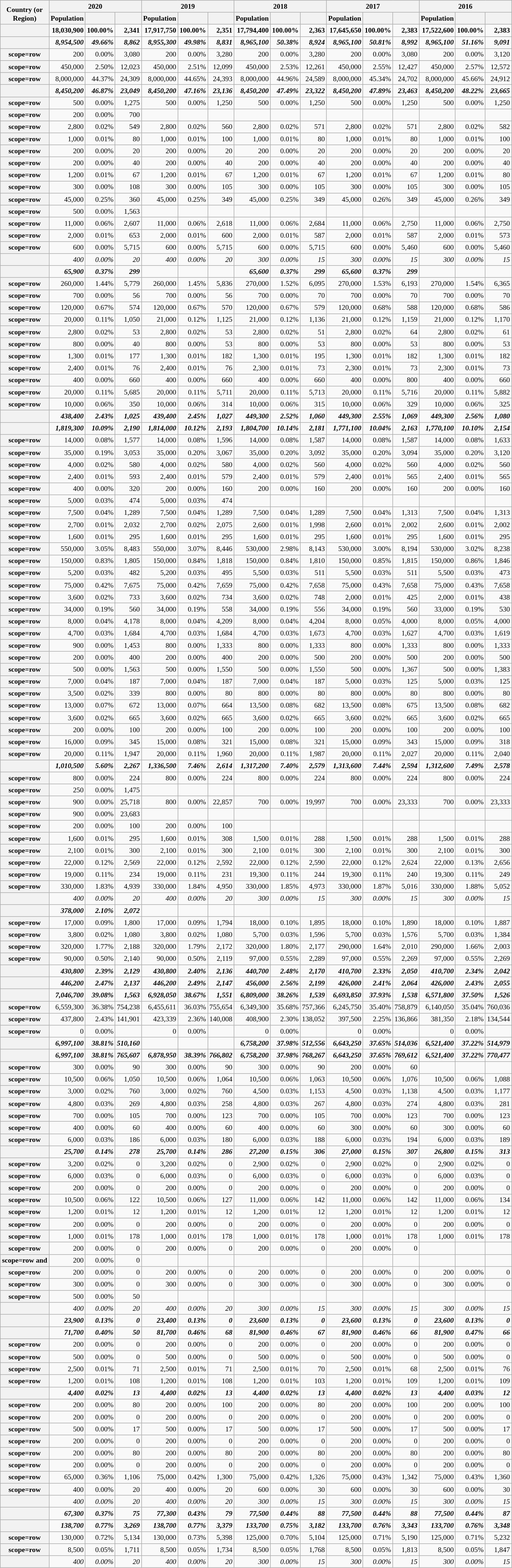<table class="nowrap sortable static-row-numbers sort-under plainrowheaders wikitable" style=text-align:right;font-size:small>
<tr>
<th scope=col rowspan=2 style=vertical-align:bottom;max-width:5em>Country (or Region)</th>
<th scope=col colspan=3>2020</th>
<th scope=col colspan=3>2019</th>
<th scope=col colspan=3>2018</th>
<th scope=col colspan=3>2017</th>
<th scope=col colspan=3>2016</th>
</tr>
<tr>
<th scope=col>Population</th>
<th scope=col></th>
<th scope=col></th>
<th scope=col>Population</th>
<th scope=col></th>
<th scope=col></th>
<th scope=col>Population</th>
<th scope=col></th>
<th scope=col></th>
<th scope=col>Population</th>
<th scope=col></th>
<th scope=col></th>
<th scope=col>Population</th>
<th scope=col></th>
<th scope=col></th>
</tr>
<tr class=static-row-header style=font-weight:bold>
<th scope=row style=text-align:left></th>
<td>18,030,900</td>
<td>100.00%</td>
<td>2,341</td>
<td>17,917,750</td>
<td>100.00%</td>
<td>2,351</td>
<td>17,794,400</td>
<td>100.00%</td>
<td>2,363</td>
<td>17,645,650</td>
<td>100.00%</td>
<td>2,383</td>
<td>17,522,600</td>
<td>100.00%</td>
<td>2,383</td>
</tr>
<tr class=static-row-header style=font-style:italic;font-weight:bold>
<th scope=row style=text-align:left></th>
<td>8,954,500</td>
<td>49.66%</td>
<td>8,862</td>
<td>8,955,300</td>
<td>49.98%</td>
<td>8,831</td>
<td>8,965,100</td>
<td>50.38%</td>
<td>8,924</td>
<td>8,965,100</td>
<td>50.81%</td>
<td>8,992</td>
<td>8,965,100</td>
<td>51.16%</td>
<td>9,091</td>
</tr>
<tr>
<th>scope=row </th>
<td>200</td>
<td>0.00%</td>
<td>3,080</td>
<td>200</td>
<td>0.00%</td>
<td>3,280</td>
<td>200</td>
<td>0.00%</td>
<td>3,280</td>
<td>200</td>
<td>0.00%</td>
<td>3,080</td>
<td>200</td>
<td>0.00%</td>
<td>3,120</td>
</tr>
<tr>
<th>scope=row </th>
<td>450,000</td>
<td>2.50%</td>
<td>12,023</td>
<td>450,000</td>
<td>2.51%</td>
<td>12,099</td>
<td>450,000</td>
<td>2.53%</td>
<td>12,261</td>
<td>450,000</td>
<td>2.55%</td>
<td>12,427</td>
<td>450,000</td>
<td>2.57%</td>
<td>12,572</td>
</tr>
<tr>
<th>scope=row </th>
<td>8,000,000</td>
<td>44.37%</td>
<td>24,309</td>
<td>8,000,000</td>
<td>44.65%</td>
<td>24,393</td>
<td>8,000,000</td>
<td>44.96%</td>
<td>24,589</td>
<td>8,000,000</td>
<td>45.34%</td>
<td>24,702</td>
<td>8,000,000</td>
<td>45.66%</td>
<td>24,912</td>
</tr>
<tr class=static-row-header style=font-style:italic;font-weight:bold>
<th scope=row style=text-align:left></th>
<td>8,450,200</td>
<td>46.87%</td>
<td>23,049</td>
<td>8,450,200</td>
<td>47.16%</td>
<td>23,136</td>
<td>8,450,200</td>
<td>47.49%</td>
<td>23,322</td>
<td>8,450,200</td>
<td>47.89%</td>
<td>23,463</td>
<td>8,450,200</td>
<td>48.22%</td>
<td>23,665</td>
</tr>
<tr>
<th>scope=row </th>
<td>500</td>
<td>0.00%</td>
<td>1,275</td>
<td>500</td>
<td>0.00%</td>
<td>1,250</td>
<td>500</td>
<td>0.00%</td>
<td>1,250</td>
<td>500</td>
<td>0.00%</td>
<td>1,250</td>
<td>500</td>
<td>0.00%</td>
<td>1,250</td>
</tr>
<tr>
<th>scope=row </th>
<td>200</td>
<td>0.00%</td>
<td>700</td>
<td></td>
<td></td>
<td></td>
<td></td>
<td></td>
<td></td>
<td></td>
<td></td>
<td></td>
<td></td>
<td></td>
<td></td>
</tr>
<tr>
<th>scope=row </th>
<td>2,800</td>
<td>0.02%</td>
<td>549</td>
<td>2,800</td>
<td>0.02%</td>
<td>560</td>
<td>2,800</td>
<td>0.02%</td>
<td>571</td>
<td>2,800</td>
<td>0.02%</td>
<td>571</td>
<td>2,800</td>
<td>0.02%</td>
<td>582</td>
</tr>
<tr>
<th>scope=row </th>
<td>1,000</td>
<td>0.01%</td>
<td>80</td>
<td>1,000</td>
<td>0.01%</td>
<td>100</td>
<td>1,000</td>
<td>0.01%</td>
<td>80</td>
<td>1,000</td>
<td>0.01%</td>
<td>80</td>
<td>1,000</td>
<td>0.01%</td>
<td>100</td>
</tr>
<tr>
<th>scope=row </th>
<td>200</td>
<td>0.00%</td>
<td>20</td>
<td>200</td>
<td>0.00%</td>
<td>20</td>
<td>200</td>
<td>0.00%</td>
<td>20</td>
<td>200</td>
<td>0.00%</td>
<td>20</td>
<td>200</td>
<td>0.00%</td>
<td>20</td>
</tr>
<tr>
<th>scope=row </th>
<td>200</td>
<td>0.00%</td>
<td>40</td>
<td>200</td>
<td>0.00%</td>
<td>40</td>
<td>200</td>
<td>0.00%</td>
<td>40</td>
<td>200</td>
<td>0.00%</td>
<td>40</td>
<td>200</td>
<td>0.00%</td>
<td>40</td>
</tr>
<tr>
<th>scope=row </th>
<td>1,200</td>
<td>0.01%</td>
<td>67</td>
<td>1,200</td>
<td>0.01%</td>
<td>67</td>
<td>1,200</td>
<td>0.01%</td>
<td>67</td>
<td>1,200</td>
<td>0.01%</td>
<td>67</td>
<td>1,200</td>
<td>0.01%</td>
<td>80</td>
</tr>
<tr>
<th>scope=row </th>
<td>300</td>
<td>0.00%</td>
<td>108</td>
<td>300</td>
<td>0.00%</td>
<td>105</td>
<td>300</td>
<td>0.00%</td>
<td>105</td>
<td>300</td>
<td>0.00%</td>
<td>105</td>
<td>300</td>
<td>0.00%</td>
<td>105</td>
</tr>
<tr>
<th>scope=row </th>
<td>45,000</td>
<td>0.25%</td>
<td>360</td>
<td>45,000</td>
<td>0.25%</td>
<td>349</td>
<td>45,000</td>
<td>0.25%</td>
<td>349</td>
<td>45,000</td>
<td>0.26%</td>
<td>349</td>
<td>45,000</td>
<td>0.26%</td>
<td>349</td>
</tr>
<tr>
<th>scope=row </th>
<td>500</td>
<td>0.00%</td>
<td>1,563</td>
<td></td>
<td></td>
<td></td>
<td></td>
<td></td>
<td></td>
<td></td>
<td></td>
<td></td>
<td></td>
<td></td>
<td></td>
</tr>
<tr>
<th>scope=row </th>
<td>11,000</td>
<td>0.06%</td>
<td>2,607</td>
<td>11,000</td>
<td>0.06%</td>
<td>2,618</td>
<td>11,000</td>
<td>0.06%</td>
<td>2,684</td>
<td>11,000</td>
<td>0.06%</td>
<td>2,750</td>
<td>11,000</td>
<td>0.06%</td>
<td>2,750</td>
</tr>
<tr>
<th>scope=row </th>
<td>2,000</td>
<td>0.01%</td>
<td>653</td>
<td>2,000</td>
<td>0.01%</td>
<td>600</td>
<td>2,000</td>
<td>0.01%</td>
<td>587</td>
<td>2,000</td>
<td>0.01%</td>
<td>587</td>
<td>2,000</td>
<td>0.01%</td>
<td>573</td>
</tr>
<tr>
<th>scope=row </th>
<td>600</td>
<td>0.00%</td>
<td>5,715</td>
<td>600</td>
<td>0.00%</td>
<td>5,715</td>
<td>600</td>
<td>0.00%</td>
<td>5,715</td>
<td>600</td>
<td>0.00%</td>
<td>5,460</td>
<td>600</td>
<td>0.00%</td>
<td>5,460</td>
</tr>
<tr class=static-row-header style=font-style:italic>
<th scope=row style=text-align:left></th>
<td>400</td>
<td>0.00%</td>
<td>20</td>
<td>400</td>
<td>0.00%</td>
<td>20</td>
<td>300</td>
<td>0.00%</td>
<td>15</td>
<td>300</td>
<td>0.00%</td>
<td>15</td>
<td>300</td>
<td>0.00%</td>
<td>15</td>
</tr>
<tr class=static-row-header style=font-style:italic;font-weight:bold>
<th scope=row style=text-align:left></th>
<td>65,900</td>
<td>0.37%</td>
<td>299</td>
<td></td>
<td></td>
<td></td>
<td>65,600</td>
<td>0.37%</td>
<td>299</td>
<td>65,600</td>
<td>0.37%</td>
<td>299</td>
<td></td>
<td></td>
<td></td>
</tr>
<tr>
<th>scope=row </th>
<td>260,000</td>
<td>1.44%</td>
<td>5,779</td>
<td>260,000</td>
<td>1.45%</td>
<td>5,836</td>
<td>270,000</td>
<td>1.52%</td>
<td>6,095</td>
<td>270,000</td>
<td>1.53%</td>
<td>6,193</td>
<td>270,000</td>
<td>1.54%</td>
<td>6,365</td>
</tr>
<tr>
<th>scope=row </th>
<td>700</td>
<td>0.00%</td>
<td>56</td>
<td>700</td>
<td>0.00%</td>
<td>56</td>
<td>700</td>
<td>0.00%</td>
<td>70</td>
<td>700</td>
<td>0.00%</td>
<td>70</td>
<td>700</td>
<td>0.00%</td>
<td>70</td>
</tr>
<tr>
<th>scope=row </th>
<td>120,000</td>
<td>0.67%</td>
<td>574</td>
<td>120,000</td>
<td>0.67%</td>
<td>570</td>
<td>120,000</td>
<td>0.67%</td>
<td>579</td>
<td>120,000</td>
<td>0.68%</td>
<td>588</td>
<td>120,000</td>
<td>0.68%</td>
<td>586</td>
</tr>
<tr>
<th>scope=row </th>
<td>20,000</td>
<td>0.11%</td>
<td>1,050</td>
<td>21,000</td>
<td>0.12%</td>
<td>1,125</td>
<td>21,000</td>
<td>0.12%</td>
<td>1,136</td>
<td>21,000</td>
<td>0.12%</td>
<td>1,159</td>
<td>21,000</td>
<td>0.12%</td>
<td>1,170</td>
</tr>
<tr>
<th>scope=row </th>
<td>2,800</td>
<td>0.02%</td>
<td>53</td>
<td>2,800</td>
<td>0.02%</td>
<td>53</td>
<td>2,800</td>
<td>0.02%</td>
<td>51</td>
<td>2,800</td>
<td>0.02%</td>
<td>64</td>
<td>2,800</td>
<td>0.02%</td>
<td>61</td>
</tr>
<tr>
<th>scope=row </th>
<td>800</td>
<td>0.00%</td>
<td>40</td>
<td>800</td>
<td>0.00%</td>
<td>53</td>
<td>800</td>
<td>0.00%</td>
<td>53</td>
<td>800</td>
<td>0.00%</td>
<td>53</td>
<td>800</td>
<td>0.00%</td>
<td>53</td>
</tr>
<tr>
<th>scope=row </th>
<td>1,300</td>
<td>0.01%</td>
<td>177</td>
<td>1,300</td>
<td>0.01%</td>
<td>182</td>
<td>1,300</td>
<td>0.01%</td>
<td>195</td>
<td>1,300</td>
<td>0.01%</td>
<td>182</td>
<td>1,300</td>
<td>0.01%</td>
<td>182</td>
</tr>
<tr>
<th>scope=row </th>
<td>2,400</td>
<td>0.01%</td>
<td>76</td>
<td>2,400</td>
<td>0.01%</td>
<td>76</td>
<td>2,300</td>
<td>0.01%</td>
<td>73</td>
<td>2,300</td>
<td>0.01%</td>
<td>73</td>
<td>2,300</td>
<td>0.01%</td>
<td>73</td>
</tr>
<tr>
<th>scope=row </th>
<td>400</td>
<td>0.00%</td>
<td>660</td>
<td>400</td>
<td>0.00%</td>
<td>660</td>
<td>400</td>
<td>0.00%</td>
<td>660</td>
<td>400</td>
<td>0.00%</td>
<td>800</td>
<td>400</td>
<td>0.00%</td>
<td>660</td>
</tr>
<tr>
<th>scope=row </th>
<td>20,000</td>
<td>0.11%</td>
<td>5,685</td>
<td>20,000</td>
<td>0.11%</td>
<td>5,711</td>
<td>20,000</td>
<td>0.11%</td>
<td>5,713</td>
<td>20,000</td>
<td>0.11%</td>
<td>5,716</td>
<td>20,000</td>
<td>0.11%</td>
<td>5,882</td>
</tr>
<tr>
<th>scope=row </th>
<td>10,000</td>
<td>0.06%</td>
<td>350</td>
<td>10,000</td>
<td>0.06%</td>
<td>314</td>
<td>10,000</td>
<td>0.06%</td>
<td>315</td>
<td>10,000</td>
<td>0.06%</td>
<td>329</td>
<td>10,000</td>
<td>0.06%</td>
<td>325</td>
</tr>
<tr class=static-row-header style=font-style:italic;font-weight:bold>
<th scope=row style=text-align:left></th>
<td>438,400</td>
<td>2.43%</td>
<td>1,025</td>
<td>439,400</td>
<td>2.45%</td>
<td>1,027</td>
<td>449,300</td>
<td>2.52%</td>
<td>1,060</td>
<td>449,300</td>
<td>2.55%</td>
<td>1,069</td>
<td>449,300</td>
<td>2.56%</td>
<td>1,080</td>
</tr>
<tr class=static-row-header style=font-style:italic;font-weight:bold>
<th scope=row style=text-align:left></th>
<td>1,819,300</td>
<td>10.09%</td>
<td>2,190</td>
<td>1,814,000</td>
<td>10.12%</td>
<td>2,193</td>
<td>1,804,700</td>
<td>10.14%</td>
<td>2,181</td>
<td>1,771,100</td>
<td>10.04%</td>
<td>2,163</td>
<td>1,770,100</td>
<td>10.10%</td>
<td>2,154</td>
</tr>
<tr>
<th>scope=row </th>
<td>14,000</td>
<td>0.08%</td>
<td>1,577</td>
<td>14,000</td>
<td>0.08%</td>
<td>1,596</td>
<td>14,000</td>
<td>0.08%</td>
<td>1,587</td>
<td>14,000</td>
<td>0.08%</td>
<td>1,587</td>
<td>14,000</td>
<td>0.08%</td>
<td>1,633</td>
</tr>
<tr>
<th>scope=row </th>
<td>35,000</td>
<td>0.19%</td>
<td>3,053</td>
<td>35,000</td>
<td>0.20%</td>
<td>3,067</td>
<td>35,000</td>
<td>0.20%</td>
<td>3,092</td>
<td>35,000</td>
<td>0.20%</td>
<td>3,094</td>
<td>35,000</td>
<td>0.20%</td>
<td>3,120</td>
</tr>
<tr>
<th>scope=row </th>
<td>4,000</td>
<td>0.02%</td>
<td>580</td>
<td>4,000</td>
<td>0.02%</td>
<td>580</td>
<td>4,000</td>
<td>0.02%</td>
<td>560</td>
<td>4,000</td>
<td>0.02%</td>
<td>560</td>
<td>4,000</td>
<td>0.02%</td>
<td>560</td>
</tr>
<tr>
<th>scope=row </th>
<td>2,400</td>
<td>0.01%</td>
<td>593</td>
<td>2,400</td>
<td>0.01%</td>
<td>579</td>
<td>2,400</td>
<td>0.01%</td>
<td>579</td>
<td>2,400</td>
<td>0.01%</td>
<td>565</td>
<td>2,400</td>
<td>0.01%</td>
<td>565</td>
</tr>
<tr>
<th>scope=row </th>
<td>400</td>
<td>0.00%</td>
<td>320</td>
<td>200</td>
<td>0.00%</td>
<td>160</td>
<td>200</td>
<td>0.00%</td>
<td>160</td>
<td>200</td>
<td>0.00%</td>
<td>160</td>
<td>200</td>
<td>0.00%</td>
<td>160</td>
</tr>
<tr>
<th>scope=row </th>
<td>5,000</td>
<td>0.03%</td>
<td>474</td>
<td>5,000</td>
<td>0.03%</td>
<td>474</td>
<td></td>
<td></td>
<td></td>
<td></td>
<td></td>
<td></td>
<td></td>
<td></td>
<td></td>
</tr>
<tr>
<th>scope=row </th>
<td>7,500</td>
<td>0.04%</td>
<td>1,289</td>
<td>7,500</td>
<td>0.04%</td>
<td>1,289</td>
<td>7,500</td>
<td>0.04%</td>
<td>1,289</td>
<td>7,500</td>
<td>0.04%</td>
<td>1,313</td>
<td>7,500</td>
<td>0.04%</td>
<td>1,313</td>
</tr>
<tr>
<th>scope=row </th>
<td>2,700</td>
<td>0.01%</td>
<td>2,032</td>
<td>2,700</td>
<td>0.02%</td>
<td>2,075</td>
<td>2,600</td>
<td>0.01%</td>
<td>1,998</td>
<td>2,600</td>
<td>0.01%</td>
<td>2,002</td>
<td>2,600</td>
<td>0.01%</td>
<td>2,002</td>
</tr>
<tr>
<th>scope=row </th>
<td>1,600</td>
<td>0.01%</td>
<td>295</td>
<td>1,600</td>
<td>0.01%</td>
<td>295</td>
<td>1,600</td>
<td>0.01%</td>
<td>295</td>
<td>1,600</td>
<td>0.01%</td>
<td>295</td>
<td>1,600</td>
<td>0.01%</td>
<td>295</td>
</tr>
<tr>
<th>scope=row </th>
<td>550,000</td>
<td>3.05%</td>
<td>8,483</td>
<td>550,000</td>
<td>3.07%</td>
<td>8,446</td>
<td>530,000</td>
<td>2.98%</td>
<td>8,143</td>
<td>530,000</td>
<td>3.00%</td>
<td>8,194</td>
<td>530,000</td>
<td>3.02%</td>
<td>8,238</td>
</tr>
<tr>
<th>scope=row </th>
<td>150,000</td>
<td>0.83%</td>
<td>1,805</td>
<td>150,000</td>
<td>0.84%</td>
<td>1,818</td>
<td>150,000</td>
<td>0.84%</td>
<td>1,810</td>
<td>150,000</td>
<td>0.85%</td>
<td>1,815</td>
<td>150,000</td>
<td>0.86%</td>
<td>1,846</td>
</tr>
<tr>
<th>scope=row </th>
<td>5,200</td>
<td>0.03%</td>
<td>482</td>
<td>5,200</td>
<td>0.03%</td>
<td>495</td>
<td>5,500</td>
<td>0.03%</td>
<td>511</td>
<td>5,500</td>
<td>0.03%</td>
<td>511</td>
<td>5,500</td>
<td>0.03%</td>
<td>473</td>
</tr>
<tr>
<th>scope=row </th>
<td>75,000</td>
<td>0.42%</td>
<td>7,675</td>
<td>75,000</td>
<td>0.42%</td>
<td>7,659</td>
<td>75,000</td>
<td>0.42%</td>
<td>7,658</td>
<td>75,000</td>
<td>0.43%</td>
<td>7,658</td>
<td>75,000</td>
<td>0.43%</td>
<td>7,658</td>
</tr>
<tr>
<th>scope=row </th>
<td>3,600</td>
<td>0.02%</td>
<td>733</td>
<td>3,600</td>
<td>0.02%</td>
<td>734</td>
<td>3,600</td>
<td>0.02%</td>
<td>748</td>
<td>2,000</td>
<td>0.01%</td>
<td>425</td>
<td>2,000</td>
<td>0.01%</td>
<td>438</td>
</tr>
<tr>
<th>scope=row </th>
<td>34,000</td>
<td>0.19%</td>
<td>560</td>
<td>34,000</td>
<td>0.19%</td>
<td>558</td>
<td>34,000</td>
<td>0.19%</td>
<td>556</td>
<td>34,000</td>
<td>0.19%</td>
<td>560</td>
<td>33,000</td>
<td>0.19%</td>
<td>530</td>
</tr>
<tr>
<th>scope=row </th>
<td>8,000</td>
<td>0.04%</td>
<td>4,178</td>
<td>8,000</td>
<td>0.04%</td>
<td>4,209</td>
<td>8,000</td>
<td>0.04%</td>
<td>4,204</td>
<td>8,000</td>
<td>0.05%</td>
<td>4,000</td>
<td>8,000</td>
<td>0.05%</td>
<td>4,000</td>
</tr>
<tr>
<th>scope=row </th>
<td>4,700</td>
<td>0.03%</td>
<td>1,684</td>
<td>4,700</td>
<td>0.03%</td>
<td>1,684</td>
<td>4,700</td>
<td>0.03%</td>
<td>1,673</td>
<td>4,700</td>
<td>0.03%</td>
<td>1,627</td>
<td>4,700</td>
<td>0.03%</td>
<td>1,619</td>
</tr>
<tr>
<th>scope=row </th>
<td>900</td>
<td>0.00%</td>
<td>1,453</td>
<td>800</td>
<td>0.00%</td>
<td>1,333</td>
<td>800</td>
<td>0.00%</td>
<td>1,333</td>
<td>800</td>
<td>0.00%</td>
<td>1,333</td>
<td>800</td>
<td>0.00%</td>
<td>1,333</td>
</tr>
<tr>
<th>scope=row </th>
<td>200</td>
<td>0.00%</td>
<td>400</td>
<td>200</td>
<td>0.00%</td>
<td>400</td>
<td>200</td>
<td>0.00%</td>
<td>500</td>
<td>200</td>
<td>0.00%</td>
<td>500</td>
<td>200</td>
<td>0.00%</td>
<td>500</td>
</tr>
<tr>
<th>scope=row </th>
<td>500</td>
<td>0.00%</td>
<td>1,563</td>
<td>500</td>
<td>0.00%</td>
<td>1,550</td>
<td>500</td>
<td>0.00%</td>
<td>1,550</td>
<td>500</td>
<td>0.00%</td>
<td>1,367</td>
<td>500</td>
<td>0.00%</td>
<td>1,383</td>
</tr>
<tr>
<th>scope=row </th>
<td>7,000</td>
<td>0.04%</td>
<td>187</td>
<td>7,000</td>
<td>0.04%</td>
<td>187</td>
<td>7,000</td>
<td>0.04%</td>
<td>187</td>
<td>5,000</td>
<td>0.03%</td>
<td>125</td>
<td>5,000</td>
<td>0.03%</td>
<td>125</td>
</tr>
<tr>
<th>scope=row </th>
<td>3,500</td>
<td>0.02%</td>
<td>339</td>
<td>800</td>
<td>0.00%</td>
<td>80</td>
<td>800</td>
<td>0.00%</td>
<td>80</td>
<td>800</td>
<td>0.00%</td>
<td>80</td>
<td>800</td>
<td>0.00%</td>
<td>80</td>
</tr>
<tr>
<th>scope=row </th>
<td>13,000</td>
<td>0.07%</td>
<td>672</td>
<td>13,000</td>
<td>0.07%</td>
<td>664</td>
<td>13,500</td>
<td>0.08%</td>
<td>682</td>
<td>13,500</td>
<td>0.08%</td>
<td>675</td>
<td>13,500</td>
<td>0.08%</td>
<td>682</td>
</tr>
<tr>
<th>scope=row </th>
<td>3,600</td>
<td>0.02%</td>
<td>665</td>
<td>3,600</td>
<td>0.02%</td>
<td>665</td>
<td>3,600</td>
<td>0.02%</td>
<td>665</td>
<td>3,600</td>
<td>0.02%</td>
<td>665</td>
<td>3,600</td>
<td>0.02%</td>
<td>665</td>
</tr>
<tr>
<th>scope=row </th>
<td>200</td>
<td>0.00%</td>
<td>100</td>
<td>200</td>
<td>0.00%</td>
<td>100</td>
<td>200</td>
<td>0.00%</td>
<td>100</td>
<td>200</td>
<td>0.00%</td>
<td>100</td>
<td>200</td>
<td>0.00%</td>
<td>100</td>
</tr>
<tr>
<th>scope=row </th>
<td>16,000</td>
<td>0.09%</td>
<td>345</td>
<td>15,000</td>
<td>0.08%</td>
<td>321</td>
<td>15,000</td>
<td>0.08%</td>
<td>321</td>
<td>15,000</td>
<td>0.09%</td>
<td>343</td>
<td>15,000</td>
<td>0.09%</td>
<td>318</td>
</tr>
<tr>
<th>scope=row </th>
<td>20,000</td>
<td>0.11%</td>
<td>1,947</td>
<td>20,000</td>
<td>0.11%</td>
<td>1,960</td>
<td>20,000</td>
<td>0.11%</td>
<td>1,987</td>
<td>20,000</td>
<td>0.11%</td>
<td>2,027</td>
<td>20,000</td>
<td>0.11%</td>
<td>2,040</td>
</tr>
<tr class=static-row-header style=font-style:italic;font-weight:bold>
<th scope=row style=text-align:left></th>
<td>1,010,500</td>
<td>5.60%</td>
<td>2,267</td>
<td>1,336,500</td>
<td>7.46%</td>
<td>2,614</td>
<td>1,317,200</td>
<td>7.40%</td>
<td>2,579</td>
<td>1,313,600</td>
<td>7.44%</td>
<td>2,594</td>
<td>1,312,600</td>
<td>7.49%</td>
<td>2,578</td>
</tr>
<tr>
<th>scope=row </th>
<td>800</td>
<td>0.00%</td>
<td>224</td>
<td>800</td>
<td>0.00%</td>
<td>224</td>
<td>800</td>
<td>0.00%</td>
<td>224</td>
<td>800</td>
<td>0.00%</td>
<td>224</td>
<td>800</td>
<td>0.00%</td>
<td>224</td>
</tr>
<tr>
<th>scope=row </th>
<td>250</td>
<td>0.00%</td>
<td>1,475</td>
<td></td>
<td></td>
<td></td>
<td></td>
<td></td>
<td></td>
<td></td>
<td></td>
<td></td>
<td></td>
<td></td>
<td></td>
</tr>
<tr>
<th>scope=row </th>
<td>900</td>
<td>0.00%</td>
<td>25,718</td>
<td>800</td>
<td>0.00%</td>
<td>22,857</td>
<td>700</td>
<td>0.00%</td>
<td>19,997</td>
<td>700</td>
<td>0.00%</td>
<td>23,333</td>
<td>700</td>
<td>0.00%</td>
<td>23,333</td>
</tr>
<tr>
<th>scope=row </th>
<td>900</td>
<td>0.00%</td>
<td>23,683</td>
<td></td>
<td></td>
<td></td>
<td></td>
<td></td>
<td></td>
<td></td>
<td></td>
<td></td>
<td></td>
<td></td>
<td></td>
</tr>
<tr>
<th>scope=row </th>
<td>200</td>
<td>0.00%</td>
<td>100</td>
<td>200</td>
<td>0.00%</td>
<td>100</td>
<td></td>
<td></td>
<td></td>
<td></td>
<td></td>
<td></td>
<td></td>
<td></td>
<td></td>
</tr>
<tr>
<th>scope=row </th>
<td>1,600</td>
<td>0.01%</td>
<td>295</td>
<td>1,600</td>
<td>0.01%</td>
<td>308</td>
<td>1,500</td>
<td>0.01%</td>
<td>288</td>
<td>1,500</td>
<td>0.01%</td>
<td>288</td>
<td>1,500</td>
<td>0.01%</td>
<td>288</td>
</tr>
<tr>
<th>scope=row </th>
<td>2,100</td>
<td>0.01%</td>
<td>300</td>
<td>2,100</td>
<td>0.01%</td>
<td>300</td>
<td>2,100</td>
<td>0.01%</td>
<td>300</td>
<td>2,100</td>
<td>0.01%</td>
<td>300</td>
<td>2,100</td>
<td>0.01%</td>
<td>300</td>
</tr>
<tr>
<th>scope=row </th>
<td>22,000</td>
<td>0.12%</td>
<td>2,569</td>
<td>22,000</td>
<td>0.12%</td>
<td>2,592</td>
<td>22,000</td>
<td>0.12%</td>
<td>2,590</td>
<td>22,000</td>
<td>0.12%</td>
<td>2,624</td>
<td>22,000</td>
<td>0.13%</td>
<td>2,656</td>
</tr>
<tr>
<th>scope=row </th>
<td>19,000</td>
<td>0.11%</td>
<td>234</td>
<td>19,000</td>
<td>0.11%</td>
<td>231</td>
<td>19,300</td>
<td>0.11%</td>
<td>244</td>
<td>19,300</td>
<td>0.11%</td>
<td>240</td>
<td>19,300</td>
<td>0.11%</td>
<td>249</td>
</tr>
<tr>
<th>scope=row </th>
<td>330,000</td>
<td>1.83%</td>
<td>4,939</td>
<td>330,000</td>
<td>1.84%</td>
<td>4,950</td>
<td>330,000</td>
<td>1.85%</td>
<td>4,973</td>
<td>330,000</td>
<td>1.87%</td>
<td>5,016</td>
<td>330,000</td>
<td>1.88%</td>
<td>5,052</td>
</tr>
<tr class=static-row-header style=font-style:italic>
<th scope=row style=text-align:left></th>
<td>400</td>
<td>0.00%</td>
<td>20</td>
<td>400</td>
<td>0.00%</td>
<td>20</td>
<td>300</td>
<td>0.00%</td>
<td>15</td>
<td>300</td>
<td>0.00%</td>
<td>15</td>
<td>300</td>
<td>0.00%</td>
<td>15</td>
</tr>
<tr class=static-row-header style=font-style:italic;font-weight:bold>
<th scope=row style=text-align:left></th>
<td>378,000</td>
<td>2.10%</td>
<td>2,072</td>
<td></td>
<td></td>
<td></td>
<td></td>
<td></td>
<td></td>
<td></td>
<td></td>
<td></td>
<td></td>
<td></td>
<td></td>
</tr>
<tr>
<th>scope=row </th>
<td>17,000</td>
<td>0.09%</td>
<td>1,800</td>
<td>17,000</td>
<td>0.09%</td>
<td>1,794</td>
<td>18,000</td>
<td>0.10%</td>
<td>1,895</td>
<td>18,000</td>
<td>0.10%</td>
<td>1,890</td>
<td>18,000</td>
<td>0.10%</td>
<td>1,887</td>
</tr>
<tr>
<th>scope=row </th>
<td>3,800</td>
<td>0.02%</td>
<td>1,080</td>
<td>3,800</td>
<td>0.02%</td>
<td>1,080</td>
<td>5,700</td>
<td>0.03%</td>
<td>1,596</td>
<td>5,700</td>
<td>0.03%</td>
<td>1,576</td>
<td>5,700</td>
<td>0.03%</td>
<td>1,384</td>
</tr>
<tr>
<th>scope=row </th>
<td>320,000</td>
<td>1.77%</td>
<td>2,188</td>
<td>320,000</td>
<td>1.79%</td>
<td>2,172</td>
<td>320,000</td>
<td>1.80%</td>
<td>2,177</td>
<td>290,000</td>
<td>1.64%</td>
<td>2,010</td>
<td>290,000</td>
<td>1.66%</td>
<td>2,003</td>
</tr>
<tr>
<th>scope=row </th>
<td>90,000</td>
<td>0.50%</td>
<td>2,140</td>
<td>90,000</td>
<td>0.50%</td>
<td>2,119</td>
<td>97,000</td>
<td>0.55%</td>
<td>2,289</td>
<td>97,000</td>
<td>0.55%</td>
<td>2,269</td>
<td>97,000</td>
<td>0.55%</td>
<td>2,269</td>
</tr>
<tr class=static-row-header style=font-style:italic;font-weight:bold>
<th scope=row style=text-align:left></th>
<td>430,800</td>
<td>2.39%</td>
<td>2,129</td>
<td>430,800</td>
<td>2.40%</td>
<td>2,136</td>
<td>440,700</td>
<td>2.48%</td>
<td>2,170</td>
<td>410,700</td>
<td>2.33%</td>
<td>2,050</td>
<td>410,700</td>
<td>2.34%</td>
<td>2,042</td>
</tr>
<tr class=static-row-header style=font-style:italic;font-weight:bold>
<th scope=row style=text-align:left></th>
<td>446,200</td>
<td>2.47%</td>
<td>2,137</td>
<td>446,200</td>
<td>2.49%</td>
<td>2,147</td>
<td>456,000</td>
<td>2.56%</td>
<td>2,199</td>
<td>426,000</td>
<td>2.41%</td>
<td>2,064</td>
<td>426,000</td>
<td>2.43%</td>
<td>2,055</td>
</tr>
<tr class=static-row-header style=font-style:italic;font-weight:bold>
<th scope=row style=text-align:left></th>
<td>7,046,700</td>
<td>39.08%</td>
<td>1,563</td>
<td>6,928,050</td>
<td>38.67%</td>
<td>1,551</td>
<td>6,809,000</td>
<td>38.26%</td>
<td>1,539</td>
<td>6,693,850</td>
<td>37.93%</td>
<td>1,538</td>
<td>6,571,800</td>
<td>37.50%</td>
<td>1,526</td>
</tr>
<tr>
<th>scope=row </th>
<td>6,559,300</td>
<td>36.38%</td>
<td>754,238</td>
<td>6,455,611</td>
<td>36.03%</td>
<td>755,654</td>
<td>6,349,300</td>
<td>35.68%</td>
<td>757,366</td>
<td>6,245,750</td>
<td>35.40%</td>
<td>758,879</td>
<td>6,140,050</td>
<td>35.04%</td>
<td>760,036</td>
</tr>
<tr>
<th>scope=row </th>
<td>437,800</td>
<td>2.43%</td>
<td>141,901</td>
<td>423,339</td>
<td>2.36%</td>
<td>140,008</td>
<td>408,900</td>
<td>2.30%</td>
<td>138,052</td>
<td>397,500</td>
<td>2.25%</td>
<td>136,866</td>
<td>381,350</td>
<td>2.18%</td>
<td>134,544</td>
</tr>
<tr>
<th>scope=row </th>
<td>0</td>
<td>0.00%</td>
<td></td>
<td>0</td>
<td>0.00%</td>
<td></td>
<td>0</td>
<td>0.00%</td>
<td></td>
<td>0</td>
<td>0.00%</td>
<td></td>
<td>0</td>
<td>0.00%</td>
<td></td>
</tr>
<tr class=static-row-header style=font-style:italic;font-weight:bold>
<th scope=row style=text-align:left></th>
<td>6,997,100</td>
<td>38.81%</td>
<td>510,160</td>
<td></td>
<td></td>
<td></td>
<td>6,758,200</td>
<td>37.98%</td>
<td>512,556</td>
<td>6,643,250</td>
<td>37.65%</td>
<td>514,036</td>
<td>6,521,400</td>
<td>37.22%</td>
<td>514,979</td>
</tr>
<tr class=static-row-header style=font-style:italic;font-weight:bold>
<th scope=row style=text-align:left></th>
<td>6,997,100</td>
<td>38.81%</td>
<td>765,607</td>
<td>6,878,950</td>
<td>38.39%</td>
<td>766,802</td>
<td>6,758,200</td>
<td>37.98%</td>
<td>768,267</td>
<td>6,643,250</td>
<td>37.65%</td>
<td>769,612</td>
<td>6,521,400</td>
<td>37.22%</td>
<td>770,477</td>
</tr>
<tr>
<th>scope=row </th>
<td>300</td>
<td>0.00%</td>
<td>90</td>
<td>300</td>
<td>0.00%</td>
<td>90</td>
<td>300</td>
<td>0.00%</td>
<td>90</td>
<td>200</td>
<td>0.00%</td>
<td>60</td>
<td></td>
<td></td>
<td></td>
</tr>
<tr>
<th>scope=row </th>
<td>10,500</td>
<td>0.06%</td>
<td>1,050</td>
<td>10,500</td>
<td>0.06%</td>
<td>1,064</td>
<td>10,500</td>
<td>0.06%</td>
<td>1,063</td>
<td>10,500</td>
<td>0.06%</td>
<td>1,076</td>
<td>10,500</td>
<td>0.06%</td>
<td>1,088</td>
</tr>
<tr>
<th>scope=row </th>
<td>3,000</td>
<td>0.02%</td>
<td>760</td>
<td>3,000</td>
<td>0.02%</td>
<td>760</td>
<td>4,500</td>
<td>0.03%</td>
<td>1,153</td>
<td>4,500</td>
<td>0.03%</td>
<td>1,138</td>
<td>4,500</td>
<td>0.03%</td>
<td>1,177</td>
</tr>
<tr>
<th>scope=row </th>
<td>4,800</td>
<td>0.03%</td>
<td>269</td>
<td>4,800</td>
<td>0.03%</td>
<td>258</td>
<td>4,800</td>
<td>0.03%</td>
<td>267</td>
<td>4,800</td>
<td>0.03%</td>
<td>274</td>
<td>4,800</td>
<td>0.03%</td>
<td>281</td>
</tr>
<tr>
<th>scope=row </th>
<td>700</td>
<td>0.00%</td>
<td>105</td>
<td>700</td>
<td>0.00%</td>
<td>123</td>
<td>700</td>
<td>0.00%</td>
<td>105</td>
<td>700</td>
<td>0.00%</td>
<td>123</td>
<td>700</td>
<td>0.00%</td>
<td>123</td>
</tr>
<tr>
<th>scope=row </th>
<td>400</td>
<td>0.00%</td>
<td>60</td>
<td>400</td>
<td>0.00%</td>
<td>60</td>
<td>400</td>
<td>0.00%</td>
<td>60</td>
<td>300</td>
<td>0.00%</td>
<td>60</td>
<td>300</td>
<td>0.00%</td>
<td>60</td>
</tr>
<tr>
<th>scope=row </th>
<td>6,000</td>
<td>0.03%</td>
<td>186</td>
<td>6,000</td>
<td>0.03%</td>
<td>180</td>
<td>6,000</td>
<td>0.03%</td>
<td>188</td>
<td>6,000</td>
<td>0.03%</td>
<td>194</td>
<td>6,000</td>
<td>0.03%</td>
<td>189</td>
</tr>
<tr class=static-row-header style=font-style:italic;font-weight:bold>
<th scope=row style=text-align:left></th>
<td>25,700</td>
<td>0.14%</td>
<td>278</td>
<td>25,700</td>
<td>0.14%</td>
<td>286</td>
<td>27,200</td>
<td>0.15%</td>
<td>306</td>
<td>27,000</td>
<td>0.15%</td>
<td>307</td>
<td>26,800</td>
<td>0.15%</td>
<td>313</td>
</tr>
<tr>
<th>scope=row </th>
<td>3,200</td>
<td>0.02%</td>
<td>0</td>
<td>3,200</td>
<td>0.02%</td>
<td>0</td>
<td>2,900</td>
<td>0.02%</td>
<td>0</td>
<td>2,900</td>
<td>0.02%</td>
<td>0</td>
<td>2,900</td>
<td>0.02%</td>
<td>0</td>
</tr>
<tr>
<th>scope=row </th>
<td>6,000</td>
<td>0.03%</td>
<td>0</td>
<td>6,000</td>
<td>0.03%</td>
<td>0</td>
<td>6,000</td>
<td>0.03%</td>
<td>0</td>
<td>6,000</td>
<td>0.03%</td>
<td>0</td>
<td>6,000</td>
<td>0.03%</td>
<td>0</td>
</tr>
<tr>
<th>scope=row </th>
<td>200</td>
<td>0.00%</td>
<td>0</td>
<td>200</td>
<td>0.00%</td>
<td>0</td>
<td>200</td>
<td>0.00%</td>
<td>0</td>
<td>200</td>
<td>0.00%</td>
<td>0</td>
<td>200</td>
<td>0.00%</td>
<td>0</td>
</tr>
<tr>
<th>scope=row </th>
<td>10,500</td>
<td>0.06%</td>
<td>122</td>
<td>10,500</td>
<td>0.06%</td>
<td>127</td>
<td>11,000</td>
<td>0.06%</td>
<td>142</td>
<td>11,000</td>
<td>0.06%</td>
<td>142</td>
<td>11,000</td>
<td>0.06%</td>
<td>134</td>
</tr>
<tr>
<th>scope=row </th>
<td>1,200</td>
<td>0.01%</td>
<td>12</td>
<td>1,200</td>
<td>0.01%</td>
<td>12</td>
<td>1,200</td>
<td>0.01%</td>
<td>12</td>
<td>1,200</td>
<td>0.01%</td>
<td>12</td>
<td>1,200</td>
<td>0.01%</td>
<td>12</td>
</tr>
<tr>
<th>scope=row </th>
<td>200</td>
<td>0.00%</td>
<td>0</td>
<td>200</td>
<td>0.00%</td>
<td>0</td>
<td>200</td>
<td>0.00%</td>
<td>0</td>
<td>200</td>
<td>0.00%</td>
<td>0</td>
<td>200</td>
<td>0.00%</td>
<td>0</td>
</tr>
<tr>
<th>scope=row </th>
<td>1,000</td>
<td>0.01%</td>
<td>178</td>
<td>1,000</td>
<td>0.01%</td>
<td>178</td>
<td>1,000</td>
<td>0.01%</td>
<td>178</td>
<td>1,000</td>
<td>0.01%</td>
<td>178</td>
<td>1,000</td>
<td>0.01%</td>
<td>178</td>
</tr>
<tr>
<th>scope=row </th>
<td>200</td>
<td>0.00%</td>
<td>0</td>
<td>200</td>
<td>0.00%</td>
<td>0</td>
<td>200</td>
<td>0.00%</td>
<td>0</td>
<td>200</td>
<td>0.00%</td>
<td>0</td>
<td></td>
<td></td>
<td></td>
</tr>
<tr>
<th>scope=row  and<br></th>
<td>200</td>
<td>0.00%</td>
<td>0</td>
<td></td>
<td></td>
<td></td>
<td></td>
<td></td>
<td></td>
<td></td>
<td></td>
<td></td>
<td></td>
<td></td>
<td></td>
</tr>
<tr>
<th>scope=row </th>
<td>200</td>
<td>0.00%</td>
<td>0</td>
<td>200</td>
<td>0.00%</td>
<td>0</td>
<td>200</td>
<td>0.00%</td>
<td>0</td>
<td>200</td>
<td>0.00%</td>
<td>0</td>
<td>200</td>
<td>0.00%</td>
<td>0</td>
</tr>
<tr>
<th>scope=row </th>
<td>300</td>
<td>0.00%</td>
<td>0</td>
<td>300</td>
<td>0.00%</td>
<td>0</td>
<td>300</td>
<td>0.00%</td>
<td>0</td>
<td>300</td>
<td>0.00%</td>
<td>0</td>
<td>300</td>
<td>0.00%</td>
<td>0</td>
</tr>
<tr>
<th>scope=row </th>
<td>500</td>
<td>0.00%</td>
<td>50</td>
<td></td>
<td></td>
<td></td>
<td></td>
<td></td>
<td></td>
<td></td>
<td></td>
<td></td>
<td></td>
<td></td>
<td></td>
</tr>
<tr class=static-row-header style=font-style:italic>
<th scope=row style=text-align:left></th>
<td>400</td>
<td>0.00%</td>
<td>20</td>
<td>400</td>
<td>0.00%</td>
<td>20</td>
<td>300</td>
<td>0.00%</td>
<td>15</td>
<td>300</td>
<td>0.00%</td>
<td>15</td>
<td>300</td>
<td>0.00%</td>
<td>15</td>
</tr>
<tr class=static-row-header style=font-style:italic;font-weight:bold>
<th scope=row style=text-align:left></th>
<td>23,900</td>
<td>0.13%</td>
<td>0</td>
<td>23,400</td>
<td>0.13%</td>
<td>0</td>
<td>23,600</td>
<td>0.13%</td>
<td>0</td>
<td>23,600</td>
<td>0.13%</td>
<td>0</td>
<td>23,600</td>
<td>0.13%</td>
<td>0</td>
</tr>
<tr class=static-row-header style=font-style:italic;font-weight:bold>
<th scope=row style=text-align:left></th>
<td>71,700</td>
<td>0.40%</td>
<td>50</td>
<td>81,700</td>
<td>0.46%</td>
<td>68</td>
<td>81,900</td>
<td>0.46%</td>
<td>67</td>
<td>81,900</td>
<td>0.46%</td>
<td>66</td>
<td>81,900</td>
<td>0.47%</td>
<td>66</td>
</tr>
<tr>
<th>scope=row </th>
<td>200</td>
<td>0.00%</td>
<td>0</td>
<td>200</td>
<td>0.00%</td>
<td>0</td>
<td>200</td>
<td>0.00%</td>
<td>0</td>
<td>200</td>
<td>0.00%</td>
<td>0</td>
<td>200</td>
<td>0.00%</td>
<td>0</td>
</tr>
<tr>
<th>scope=row </th>
<td>500</td>
<td>0.00%</td>
<td>0</td>
<td>500</td>
<td>0.00%</td>
<td>0</td>
<td>500</td>
<td>0.00%</td>
<td>0</td>
<td>500</td>
<td>0.00%</td>
<td>0</td>
<td>500</td>
<td>0.00%</td>
<td>0</td>
</tr>
<tr>
<th>scope=row </th>
<td>2,500</td>
<td>0.01%</td>
<td>71</td>
<td>2,500</td>
<td>0.01%</td>
<td>71</td>
<td>2,500</td>
<td>0.01%</td>
<td>70</td>
<td>2,500</td>
<td>0.01%</td>
<td>68</td>
<td>2,500</td>
<td>0.01%</td>
<td>76</td>
</tr>
<tr>
<th>scope=row </th>
<td>1,200</td>
<td>0.01%</td>
<td>108</td>
<td>1,200</td>
<td>0.01%</td>
<td>108</td>
<td>1,200</td>
<td>0.01%</td>
<td>103</td>
<td>1,200</td>
<td>0.01%</td>
<td>109</td>
<td>1,200</td>
<td>0.01%</td>
<td>109</td>
</tr>
<tr class=static-row-header style=font-style:italic;font-weight:bold>
<th scope=row style=text-align:left></th>
<td>4,400</td>
<td>0.02%</td>
<td>13</td>
<td>4,400</td>
<td>0.02%</td>
<td>13</td>
<td>4,400</td>
<td>0.02%</td>
<td>13</td>
<td>4,400</td>
<td>0.02%</td>
<td>13</td>
<td>4,400</td>
<td>0.03%</td>
<td>12</td>
</tr>
<tr>
<th>scope=row </th>
<td>200</td>
<td>0.00%</td>
<td>80</td>
<td>200</td>
<td>0.00%</td>
<td>100</td>
<td>200</td>
<td>0.00%</td>
<td>80</td>
<td>200</td>
<td>0.00%</td>
<td>100</td>
<td>200</td>
<td>0.00%</td>
<td>100</td>
</tr>
<tr>
<th>scope=row </th>
<td>200</td>
<td>0.00%</td>
<td>0</td>
<td>200</td>
<td>0.00%</td>
<td>0</td>
<td>200</td>
<td>0.00%</td>
<td>0</td>
<td>200</td>
<td>0.00%</td>
<td>0</td>
<td>200</td>
<td>0.00%</td>
<td>0</td>
</tr>
<tr>
<th>scope=row </th>
<td>500</td>
<td>0.00%</td>
<td>17</td>
<td>500</td>
<td>0.00%</td>
<td>17</td>
<td>500</td>
<td>0.00%</td>
<td>17</td>
<td>500</td>
<td>0.00%</td>
<td>17</td>
<td>500</td>
<td>0.00%</td>
<td>17</td>
</tr>
<tr>
<th>scope=row </th>
<td>200</td>
<td>0.00%</td>
<td>0</td>
<td>200</td>
<td>0.00%</td>
<td>0</td>
<td>200</td>
<td>0.00%</td>
<td>0</td>
<td>200</td>
<td>0.00%</td>
<td>0</td>
<td>200</td>
<td>0.00%</td>
<td>0</td>
</tr>
<tr>
<th>scope=row </th>
<td>200</td>
<td>0.00%</td>
<td>80</td>
<td>200</td>
<td>0.00%</td>
<td>80</td>
<td>200</td>
<td>0.00%</td>
<td>80</td>
<td>200</td>
<td>0.00%</td>
<td>80</td>
<td>200</td>
<td>0.00%</td>
<td>80</td>
</tr>
<tr>
<th>scope=row </th>
<td>200</td>
<td>0.00%</td>
<td>0</td>
<td>200</td>
<td>0.00%</td>
<td>0</td>
<td>200</td>
<td>0.00%</td>
<td>0</td>
<td>200</td>
<td>0.00%</td>
<td>0</td>
<td>200</td>
<td>0.00%</td>
<td>0</td>
</tr>
<tr>
<th>scope=row </th>
<td>65,000</td>
<td>0.36%</td>
<td>1,106</td>
<td>75,000</td>
<td>0.42%</td>
<td>1,300</td>
<td>75,000</td>
<td>0.42%</td>
<td>1,326</td>
<td>75,000</td>
<td>0.43%</td>
<td>1,342</td>
<td>75,000</td>
<td>0.43%</td>
<td>1,360</td>
</tr>
<tr>
<th>scope=row </th>
<td>400</td>
<td>0.00%</td>
<td>20</td>
<td>400</td>
<td>0.00%</td>
<td>20</td>
<td>600</td>
<td>0.00%</td>
<td>30</td>
<td>600</td>
<td>0.00%</td>
<td>30</td>
<td>600</td>
<td>0.00%</td>
<td>30</td>
</tr>
<tr class=static-row-header style=font-style:italic>
<th scope=row style=text-align:left></th>
<td>400</td>
<td>0.00%</td>
<td>20</td>
<td>400</td>
<td>0.00%</td>
<td>20</td>
<td>300</td>
<td>0.00%</td>
<td>15</td>
<td>300</td>
<td>0.00%</td>
<td>15</td>
<td>300</td>
<td>0.00%</td>
<td>15</td>
</tr>
<tr class=static-row-header style=font-style:italic;font-weight:bold>
<th scope=row style=text-align:left></th>
<td>67,300</td>
<td>0.37%</td>
<td>75</td>
<td>77,300</td>
<td>0.43%</td>
<td>79</td>
<td>77,500</td>
<td>0.44%</td>
<td>88</td>
<td>77,500</td>
<td>0.44%</td>
<td>88</td>
<td>77,500</td>
<td>0.44%</td>
<td>87</td>
</tr>
<tr class=static-row-header style=font-style:italic;font-weight:bold>
<th scope=row style=text-align:left></th>
<td>138,700</td>
<td>0.77%</td>
<td>3,269</td>
<td>138,700</td>
<td>0.77%</td>
<td>3,379</td>
<td>133,700</td>
<td>0.75%</td>
<td>3,182</td>
<td>133,700</td>
<td>0.76%</td>
<td>3,343</td>
<td>133,700</td>
<td>0.76%</td>
<td>3,348</td>
</tr>
<tr>
<th>scope=row </th>
<td>130,000</td>
<td>0.72%</td>
<td>5,134</td>
<td>130,000</td>
<td>0.73%</td>
<td>5,398</td>
<td>125,000</td>
<td>0.70%</td>
<td>5,104</td>
<td>125,000</td>
<td>0.71%</td>
<td>5,190</td>
<td>125,000</td>
<td>0.71%</td>
<td>5,232</td>
</tr>
<tr>
<th>scope=row </th>
<td>8,500</td>
<td>0.05%</td>
<td>1,711</td>
<td>8,500</td>
<td>0.05%</td>
<td>1,734</td>
<td>8,500</td>
<td>0.05%</td>
<td>1,768</td>
<td>8,500</td>
<td>0.05%</td>
<td>1,813</td>
<td>8,500</td>
<td>0.05%</td>
<td>1,847</td>
</tr>
<tr class=static-row-header style=font-style:italic>
<th scope=row style=text-align:left></th>
<td>400</td>
<td>0.00%</td>
<td>20</td>
<td>400</td>
<td>0.00%</td>
<td>20</td>
<td>300</td>
<td>0.00%</td>
<td>15</td>
<td>300</td>
<td>0.00%</td>
<td>15</td>
<td>300</td>
<td>0.00%</td>
<td>15</td>
</tr>
</table>
